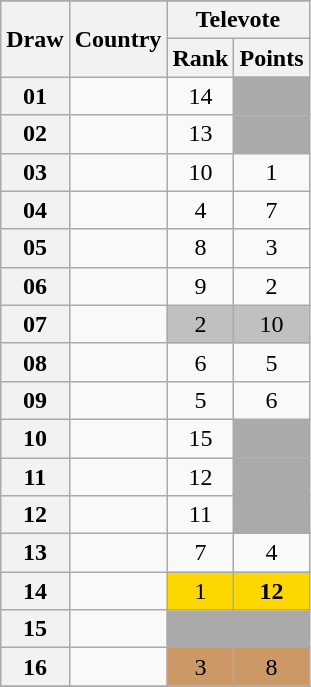<table class="sortable wikitable collapsible plainrowheaders" style="text-align:center;">
<tr>
</tr>
<tr>
<th scope="col" rowspan="2">Draw</th>
<th scope="col" rowspan="2">Country</th>
<th scope="col" colspan="2">Televote</th>
</tr>
<tr>
<th scope="col">Rank</th>
<th scope="col" class="unsortable">Points</th>
</tr>
<tr>
<th scope="row" style="text-align:center;">01</th>
<td style="text-align:left;"></td>
<td>14</td>
<td style="background:#AAAAAA;"></td>
</tr>
<tr>
<th scope="row" style="text-align:center;">02</th>
<td style="text-align:left;"></td>
<td>13</td>
<td style="background:#AAAAAA;"></td>
</tr>
<tr>
<th scope="row" style="text-align:center;">03</th>
<td style="text-align:left;"></td>
<td>10</td>
<td>1</td>
</tr>
<tr>
<th scope="row" style="text-align:center;">04</th>
<td style="text-align:left;"></td>
<td>4</td>
<td>7</td>
</tr>
<tr>
<th scope="row" style="text-align:center;">05</th>
<td style="text-align:left;"></td>
<td>8</td>
<td>3</td>
</tr>
<tr>
<th scope="row" style="text-align:center;">06</th>
<td style="text-align:left;"></td>
<td>9</td>
<td>2</td>
</tr>
<tr>
<th scope="row" style="text-align:center;">07</th>
<td style="text-align:left;"></td>
<td style="background:silver;">2</td>
<td style="background:silver;">10</td>
</tr>
<tr>
<th scope="row" style="text-align:center;">08</th>
<td style="text-align:left;"></td>
<td>6</td>
<td>5</td>
</tr>
<tr>
<th scope="row" style="text-align:center;">09</th>
<td style="text-align:left;"></td>
<td>5</td>
<td>6</td>
</tr>
<tr>
<th scope="row" style="text-align:center;">10</th>
<td style="text-align:left;"></td>
<td>15</td>
<td style="background:#AAAAAA;"></td>
</tr>
<tr>
<th scope="row" style="text-align:center;">11</th>
<td style="text-align:left;"></td>
<td>12</td>
<td style="background:#AAAAAA;"></td>
</tr>
<tr>
<th scope="row" style="text-align:center;">12</th>
<td style="text-align:left;"></td>
<td>11</td>
<td style="background:#AAAAAA;"></td>
</tr>
<tr>
<th scope="row" style="text-align:center;">13</th>
<td style="text-align:left;"></td>
<td>7</td>
<td>4</td>
</tr>
<tr>
<th scope="row" style="text-align:center;">14</th>
<td style="text-align:left;"></td>
<td style="background:gold;">1</td>
<td style="background:gold;"><strong>12</strong></td>
</tr>
<tr class=sortbottom>
<th scope="row" style="text-align:center;">15</th>
<td style="text-align:left;"></td>
<td style="background:#AAAAAA;"></td>
<td style="background:#AAAAAA;"></td>
</tr>
<tr>
<th scope="row" style="text-align:center;">16</th>
<td style="text-align:left;"></td>
<td style="background:#CC9966;">3</td>
<td style="background:#CC9966;">8</td>
</tr>
<tr>
</tr>
</table>
